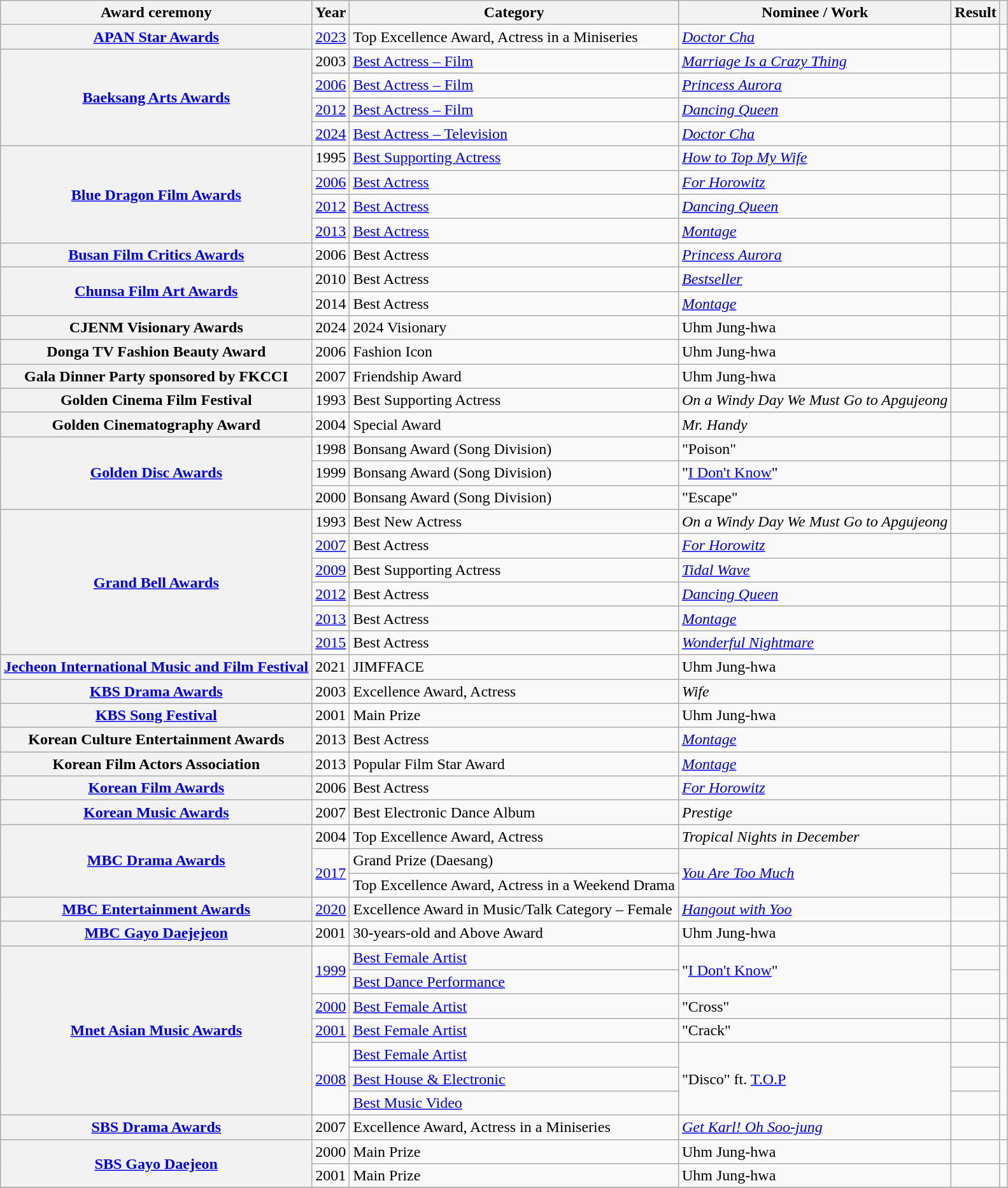<table class="wikitable plainrowheaders sortable">
<tr>
<th scope="col">Award ceremony</th>
<th scope="col">Year</th>
<th scope="col">Category</th>
<th scope="col">Nominee / Work</th>
<th scope="col">Result</th>
<th scope="col" class="unsortable"></th>
</tr>
<tr>
<th scope="row"><a href='#'>APAN Star Awards</a></th>
<td style="text-align:center"><a href='#'>2023</a></td>
<td>Top Excellence Award, Actress in a Miniseries</td>
<td><em><a href='#'>Doctor Cha</a></em></td>
<td></td>
<td style="text-align:center"></td>
</tr>
<tr>
<th scope="row" rowspan="4"><a href='#'>Baeksang Arts Awards</a></th>
<td style="text-align:center">2003</td>
<td><a href='#'>Best Actress – Film</a></td>
<td><em><a href='#'>Marriage Is a Crazy Thing</a></em></td>
<td></td>
<td></td>
</tr>
<tr>
<td style="text-align:center"><a href='#'>2006</a></td>
<td><a href='#'>Best Actress – Film</a></td>
<td><em><a href='#'>Princess Aurora</a></em></td>
<td></td>
<td></td>
</tr>
<tr>
<td style="text-align:center"><a href='#'>2012</a></td>
<td><a href='#'>Best Actress – Film</a></td>
<td><em><a href='#'>Dancing Queen</a></em></td>
<td></td>
<td></td>
</tr>
<tr>
<td style="text-align:center"><a href='#'>2024</a></td>
<td><a href='#'>Best Actress – Television</a></td>
<td><em><a href='#'>Doctor Cha</a></em></td>
<td></td>
<td style="text-align:center"></td>
</tr>
<tr>
<th scope="row" rowspan="4"><a href='#'>Blue Dragon Film Awards</a></th>
<td style="text-align:center">1995</td>
<td><a href='#'>Best Supporting Actress</a></td>
<td><em><a href='#'>How to Top My Wife</a></em></td>
<td></td>
<td></td>
</tr>
<tr>
<td style="text-align:center"><a href='#'>2006</a></td>
<td><a href='#'>Best Actress</a></td>
<td><em><a href='#'>For Horowitz</a></em></td>
<td></td>
<td></td>
</tr>
<tr>
<td style="text-align:center"><a href='#'>2012</a></td>
<td><a href='#'>Best Actress</a></td>
<td><em><a href='#'>Dancing Queen</a></em></td>
<td></td>
<td></td>
</tr>
<tr>
<td style="text-align:center"><a href='#'>2013</a></td>
<td><a href='#'>Best Actress</a></td>
<td><em><a href='#'>Montage</a></em></td>
<td></td>
<td></td>
</tr>
<tr>
<th scope="row"><a href='#'>Busan Film Critics Awards</a></th>
<td style="text-align:center">2006</td>
<td>Best Actress</td>
<td><em><a href='#'>Princess Aurora</a></em></td>
<td></td>
<td></td>
</tr>
<tr>
<th scope="row" rowspan="2"><a href='#'>Chunsa Film Art Awards</a></th>
<td style="text-align:center">2010</td>
<td>Best Actress</td>
<td><em><a href='#'>Bestseller</a></em></td>
<td></td>
<td></td>
</tr>
<tr>
<td style="text-align:center">2014</td>
<td>Best Actress</td>
<td><em><a href='#'>Montage</a></em></td>
<td></td>
<td></td>
</tr>
<tr>
<th scope="row">CJENM Visionary Awards</th>
<td style="text-align:center">2024</td>
<td>2024 Visionary</td>
<td>Uhm Jung-hwa</td>
<td></td>
<td style="text-align:center"></td>
</tr>
<tr>
<th scope="row">Donga TV Fashion Beauty Award</th>
<td style="text-align:center">2006</td>
<td>Fashion Icon</td>
<td>Uhm Jung-hwa</td>
<td></td>
<td></td>
</tr>
<tr>
<th scope="row">Gala Dinner Party sponsored by FKCCI</th>
<td style="text-align:center">2007</td>
<td>Friendship Award</td>
<td>Uhm Jung-hwa</td>
<td></td>
<td></td>
</tr>
<tr>
<th scope="row">Golden Cinema Film Festival</th>
<td style="text-align:center">1993</td>
<td>Best Supporting Actress</td>
<td><em>On a Windy Day We Must Go to Apgujeong</em></td>
<td></td>
<td></td>
</tr>
<tr>
<th scope="row">Golden Cinematography Award</th>
<td style="text-align:center">2004</td>
<td>Special Award</td>
<td><em>Mr. Handy</em></td>
<td></td>
<td></td>
</tr>
<tr>
<th scope="row" rowspan="3"><a href='#'>Golden Disc Awards</a></th>
<td style="text-align:center">1998</td>
<td>Bonsang Award (Song Division)</td>
<td>"Poison"</td>
<td></td>
<td></td>
</tr>
<tr>
<td style="text-align:center">1999</td>
<td>Bonsang Award (Song Division)</td>
<td>"<a href='#'>I Don't Know</a>"</td>
<td></td>
<td></td>
</tr>
<tr>
<td style="text-align:center">2000</td>
<td>Bonsang Award (Song Division)</td>
<td>"Escape"</td>
<td></td>
<td></td>
</tr>
<tr>
<th scope="row" rowspan="6"><a href='#'>Grand Bell Awards</a></th>
<td style="text-align:center">1993</td>
<td>Best New Actress</td>
<td><em>On a Windy Day We Must Go to Apgujeong</em></td>
<td></td>
<td></td>
</tr>
<tr>
<td style="text-align:center"><a href='#'>2007</a></td>
<td>Best Actress</td>
<td><em><a href='#'>For Horowitz</a></em></td>
<td></td>
<td></td>
</tr>
<tr>
<td style="text-align:center"><a href='#'>2009</a></td>
<td>Best Supporting Actress</td>
<td><em><a href='#'>Tidal Wave</a></em></td>
<td></td>
<td></td>
</tr>
<tr>
<td style="text-align:center"><a href='#'>2012</a></td>
<td>Best Actress</td>
<td><em><a href='#'>Dancing Queen</a></em></td>
<td></td>
<td></td>
</tr>
<tr>
<td style="text-align:center"><a href='#'>2013</a></td>
<td>Best Actress</td>
<td><em><a href='#'>Montage</a></em></td>
<td></td>
<td></td>
</tr>
<tr>
<td style="text-align:center"><a href='#'>2015</a></td>
<td>Best Actress</td>
<td><em><a href='#'>Wonderful Nightmare</a></em></td>
<td></td>
<td></td>
</tr>
<tr>
<th scope="row"><a href='#'>Jecheon International Music and Film Festival</a></th>
<td style="text-align:center">2021</td>
<td>JIMFFACE</td>
<td>Uhm Jung-hwa</td>
<td></td>
<td style="text-align:center"></td>
</tr>
<tr>
<th scope="row"><a href='#'>KBS Drama Awards</a></th>
<td style="text-align:center">2003</td>
<td>Excellence Award, Actress</td>
<td><em>Wife</em></td>
<td></td>
<td></td>
</tr>
<tr>
<th scope="row"><a href='#'>KBS Song Festival</a></th>
<td style="text-align:center">2001</td>
<td>Main Prize</td>
<td>Uhm Jung-hwa</td>
<td></td>
<td></td>
</tr>
<tr>
<th scope="row">Korean Culture Entertainment Awards</th>
<td style="text-align:center">2013</td>
<td>Best Actress</td>
<td><em><a href='#'>Montage</a></em></td>
<td></td>
<td></td>
</tr>
<tr>
<th scope="row">Korean Film Actors Association</th>
<td style="text-align:center">2013</td>
<td>Popular Film Star Award</td>
<td><em><a href='#'>Montage</a></em></td>
<td></td>
<td></td>
</tr>
<tr>
<th scope="row"><a href='#'>Korean Film Awards</a></th>
<td style="text-align:center">2006</td>
<td>Best Actress</td>
<td><em><a href='#'>For Horowitz</a></em></td>
<td></td>
<td></td>
</tr>
<tr>
<th scope="row"><a href='#'>Korean Music Awards</a></th>
<td style="text-align:center">2007</td>
<td>Best Electronic Dance Album</td>
<td><em>Prestige</em></td>
<td></td>
<td></td>
</tr>
<tr>
<th scope="row" rowspan="3"><a href='#'>MBC Drama Awards</a></th>
<td style="text-align:center">2004</td>
<td>Top Excellence Award, Actress</td>
<td><em>Tropical Nights in December</em></td>
<td></td>
<td></td>
</tr>
<tr>
<td style="text-align:center" rowspan="2"><a href='#'>2017</a></td>
<td>Grand Prize (Daesang)</td>
<td rowspan="2"><em><a href='#'>You Are Too Much</a></em></td>
<td></td>
<td></td>
</tr>
<tr>
<td>Top Excellence Award, Actress in a Weekend Drama</td>
<td></td>
<td></td>
</tr>
<tr>
<th scope="row"><a href='#'>MBC Entertainment Awards</a></th>
<td style="text-align:center"><a href='#'>2020</a></td>
<td>Excellence Award in Music/Talk Category – Female</td>
<td><em><a href='#'>Hangout with Yoo</a></em></td>
<td></td>
<td style="text-align:center"></td>
</tr>
<tr>
<th scope="row"><a href='#'>MBC Gayo Daejejeon</a></th>
<td style="text-align:center">2001</td>
<td>30-years-old and Above Award</td>
<td>Uhm Jung-hwa</td>
<td></td>
<td></td>
</tr>
<tr>
<th scope="row" rowspan="7"><a href='#'>Mnet Asian Music Awards</a></th>
<td style="text-align:center" rowspan="2"><a href='#'>1999</a></td>
<td><a href='#'>Best Female Artist</a></td>
<td rowspan="2">"<a href='#'>I Don't Know</a>"</td>
<td></td>
<td style="text-align:center" rowspan="2"></td>
</tr>
<tr>
<td><a href='#'>Best Dance Performance</a></td>
<td></td>
</tr>
<tr>
<td style="text-align:center"><a href='#'>2000</a></td>
<td><a href='#'>Best Female Artist</a></td>
<td>"Cross"</td>
<td></td>
<td style="text-align:center"></td>
</tr>
<tr>
<td style="text-align:center"><a href='#'>2001</a></td>
<td><a href='#'>Best Female Artist</a></td>
<td>"Crack"</td>
<td></td>
<td style="text-align:center"></td>
</tr>
<tr>
<td style="text-align:center" rowspan="3"><a href='#'>2008</a></td>
<td><a href='#'>Best Female Artist</a></td>
<td rowspan="3">"Disco" ft. <a href='#'>T.O.P</a></td>
<td></td>
<td style="text-align:center" rowspan="3"></td>
</tr>
<tr>
<td><a href='#'>Best House & Electronic</a></td>
<td></td>
</tr>
<tr>
<td><a href='#'>Best Music Video</a></td>
<td></td>
</tr>
<tr>
<th scope="row"><a href='#'>SBS Drama Awards</a></th>
<td style="text-align:center">2007</td>
<td>Excellence Award, Actress in a Miniseries</td>
<td><em><a href='#'>Get Karl! Oh Soo-jung</a></em></td>
<td></td>
<td></td>
</tr>
<tr>
<th scope="row" rowspan="2"><a href='#'>SBS Gayo Daejeon</a></th>
<td style="text-align:center">2000</td>
<td>Main Prize</td>
<td>Uhm Jung-hwa</td>
<td></td>
<td></td>
</tr>
<tr>
<td style="text-align:center">2001</td>
<td>Main Prize</td>
<td>Uhm Jung-hwa</td>
<td></td>
<td></td>
</tr>
<tr>
</tr>
</table>
